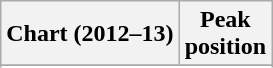<table class="wikitable sortable plainrowheaders" style="text-align:center;">
<tr>
<th scope="col">Chart (2012–13)</th>
<th scope="col">Peak<br>position</th>
</tr>
<tr>
</tr>
<tr>
</tr>
</table>
